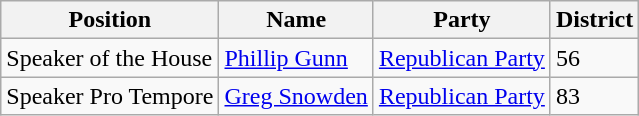<table class="wikitable">
<tr>
<th>Position</th>
<th>Name</th>
<th>Party</th>
<th>District</th>
</tr>
<tr>
<td>Speaker of the House</td>
<td><a href='#'>Phillip Gunn</a></td>
<td><a href='#'>Republican Party</a></td>
<td>56</td>
</tr>
<tr>
<td>Speaker Pro Tempore</td>
<td><a href='#'>Greg Snowden</a></td>
<td><a href='#'>Republican Party</a></td>
<td>83</td>
</tr>
</table>
